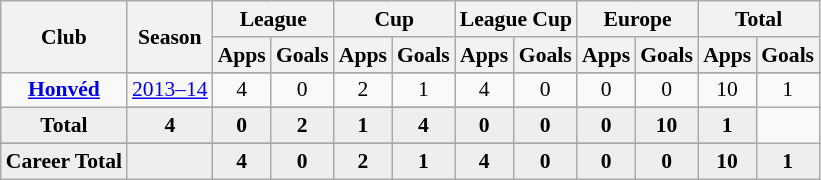<table class="wikitable" style="font-size:90%; text-align: center;">
<tr>
<th rowspan="2">Club</th>
<th rowspan="2">Season</th>
<th colspan="2">League</th>
<th colspan="2">Cup</th>
<th colspan="2">League Cup</th>
<th colspan="2">Europe</th>
<th colspan="2">Total</th>
</tr>
<tr>
<th>Apps</th>
<th>Goals</th>
<th>Apps</th>
<th>Goals</th>
<th>Apps</th>
<th>Goals</th>
<th>Apps</th>
<th>Goals</th>
<th>Apps</th>
<th>Goals</th>
</tr>
<tr ||-||-||-|->
<td rowspan="3" valign="center"><strong><a href='#'>Honvéd</a></strong></td>
</tr>
<tr>
<td><a href='#'>2013–14</a></td>
<td>4</td>
<td>0</td>
<td>2</td>
<td>1</td>
<td>4</td>
<td>0</td>
<td>0</td>
<td>0</td>
<td>10</td>
<td>1</td>
</tr>
<tr>
</tr>
<tr style="font-weight:bold; background-color:#eeeeee;">
<td>Total</td>
<td>4</td>
<td>0</td>
<td>2</td>
<td>1</td>
<td>4</td>
<td>0</td>
<td>0</td>
<td>0</td>
<td>10</td>
<td>1</td>
</tr>
<tr>
</tr>
<tr style="font-weight:bold; background-color:#eeeeee;">
<td rowspan="2" valign="top"><strong>Career Total</strong></td>
<td></td>
<td><strong>4</strong></td>
<td><strong>0</strong></td>
<td><strong>2</strong></td>
<td><strong>1</strong></td>
<td><strong>4</strong></td>
<td><strong>0</strong></td>
<td><strong>0</strong></td>
<td><strong>0</strong></td>
<td><strong>10</strong></td>
<td><strong>1</strong></td>
</tr>
</table>
